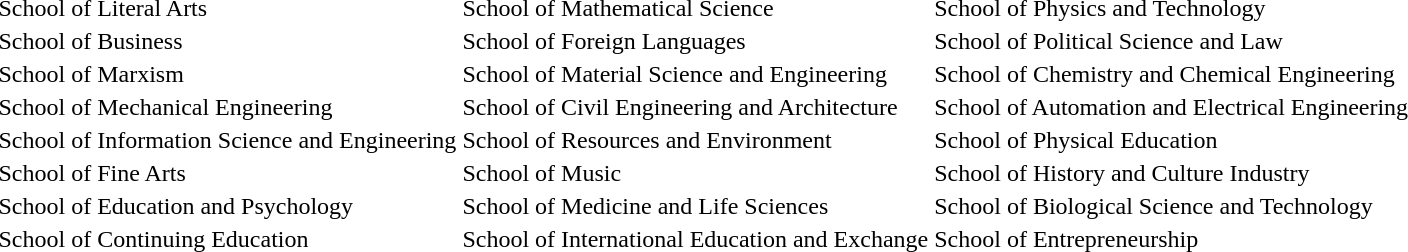<table>
<tr>
<td>School of Literal Arts</td>
<td>School of Mathematical Science</td>
<td>School of Physics and Technology</td>
</tr>
<tr>
<td>School of Business</td>
<td>School of Foreign Languages</td>
<td>School of Political Science and Law</td>
</tr>
<tr>
<td>School of Marxism</td>
<td>School of Material Science and Engineering</td>
<td>School of Chemistry and Chemical Engineering</td>
</tr>
<tr>
<td>School of Mechanical Engineering</td>
<td>School of Civil Engineering and Architecture</td>
<td>School of Automation and Electrical Engineering</td>
</tr>
<tr>
<td>School of Information Science and Engineering</td>
<td>School of Resources and Environment</td>
<td>School of Physical Education</td>
</tr>
<tr>
<td>School of Fine Arts</td>
<td>School of Music</td>
<td>School of History and Culture Industry</td>
</tr>
<tr>
<td>School of Education and Psychology</td>
<td>School of Medicine and Life Sciences</td>
<td>School of Biological Science and Technology</td>
</tr>
<tr>
<td>School of Continuing Education</td>
<td>School of International Education and Exchange</td>
<td>School of Entrepreneurship</td>
</tr>
</table>
